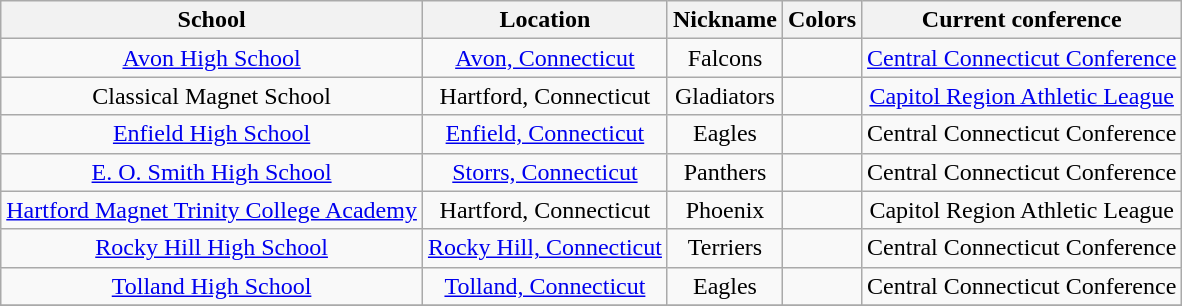<table class="wikitable sortable" style="text-align:center">
<tr>
<th>School</th>
<th>Location</th>
<th>Nickname</th>
<th>Colors</th>
<th>Current conference</th>
</tr>
<tr>
<td><a href='#'>Avon High School</a></td>
<td><a href='#'>Avon, Connecticut</a></td>
<td>Falcons</td>
<td> </td>
<td><a href='#'>Central Connecticut Conference</a></td>
</tr>
<tr>
<td>Classical Magnet School</td>
<td>Hartford, Connecticut</td>
<td>Gladiators</td>
<td> </td>
<td><a href='#'>Capitol Region Athletic League</a></td>
</tr>
<tr>
<td><a href='#'>Enfield High School</a></td>
<td><a href='#'>Enfield, Connecticut</a></td>
<td>Eagles</td>
<td>   </td>
<td>Central Connecticut Conference</td>
</tr>
<tr>
<td><a href='#'>E. O. Smith High School</a></td>
<td><a href='#'>Storrs, Connecticut</a></td>
<td>Panthers</td>
<td> </td>
<td>Central Connecticut Conference</td>
</tr>
<tr>
<td><a href='#'>Hartford Magnet Trinity College Academy</a></td>
<td>Hartford, Connecticut</td>
<td>Phoenix</td>
<td> </td>
<td>Capitol Region Athletic League</td>
</tr>
<tr>
<td><a href='#'>Rocky Hill High School</a></td>
<td><a href='#'>Rocky Hill, Connecticut</a></td>
<td>Terriers</td>
<td></td>
<td>Central Connecticut Conference</td>
</tr>
<tr>
<td><a href='#'>Tolland High School</a></td>
<td><a href='#'>Tolland, Connecticut</a></td>
<td>Eagles</td>
<td>  </td>
<td>Central Connecticut Conference</td>
</tr>
<tr>
</tr>
</table>
